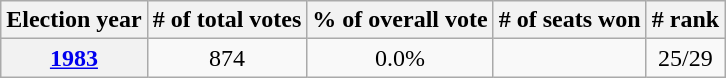<table class="wikitable">
<tr>
<th>Election year</th>
<th># of total votes</th>
<th>% of overall vote</th>
<th># of seats won</th>
<th># rank</th>
</tr>
<tr>
<th><a href='#'>1983</a></th>
<td style="text-align:center;">874 </td>
<td style="text-align:center;">0.0% </td>
<td style="text-align:center;"> </td>
<td style="text-align:center;">25/29</td>
</tr>
</table>
